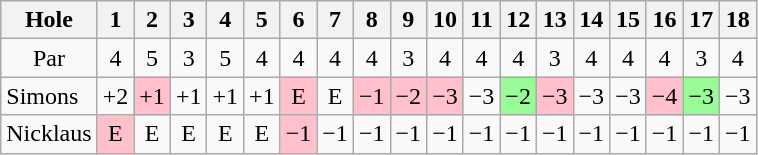<table class="wikitable" style="text-align:center">
<tr>
<th>Hole</th>
<th> 1 </th>
<th> 2 </th>
<th> 3 </th>
<th> 4 </th>
<th> 5 </th>
<th> 6 </th>
<th> 7 </th>
<th> 8 </th>
<th> 9 </th>
<th>10</th>
<th>11</th>
<th>12</th>
<th>13</th>
<th>14</th>
<th>15</th>
<th>16</th>
<th>17</th>
<th>18</th>
</tr>
<tr>
<td>Par</td>
<td>4</td>
<td>5</td>
<td>3</td>
<td>5</td>
<td>4</td>
<td>4</td>
<td>4</td>
<td>4</td>
<td>3</td>
<td>4</td>
<td>4</td>
<td>4</td>
<td>3</td>
<td>4</td>
<td>4</td>
<td>4</td>
<td>3</td>
<td>4</td>
</tr>
<tr>
<td align=left> Simons</td>
<td>+2</td>
<td style="background: Pink;">+1</td>
<td>+1</td>
<td>+1</td>
<td>+1</td>
<td style="background: Pink;">E</td>
<td>E</td>
<td style="background: Pink;">−1</td>
<td style="background: Pink;">−2</td>
<td style="background: Pink;">−3</td>
<td>−3</td>
<td style="background: PaleGreen;">−2</td>
<td style="background: Pink;">−3</td>
<td>−3</td>
<td>−3</td>
<td style="background: Pink;">−4</td>
<td style="background: PaleGreen;">−3</td>
<td>−3</td>
</tr>
<tr>
<td align=left> Nicklaus</td>
<td style="background: Pink;">E</td>
<td>E</td>
<td>E</td>
<td>E</td>
<td>E</td>
<td style="background: Pink;">−1</td>
<td>−1</td>
<td>−1</td>
<td>−1</td>
<td>−1</td>
<td>−1</td>
<td>−1</td>
<td>−1</td>
<td>−1</td>
<td>−1</td>
<td>−1</td>
<td>−1</td>
<td>−1</td>
</tr>
</table>
